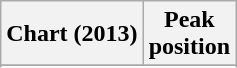<table class="wikitable sortable">
<tr>
<th align="left">Chart (2013)</th>
<th align="center">Peak<br>position</th>
</tr>
<tr>
</tr>
<tr>
</tr>
<tr>
</tr>
<tr>
</tr>
<tr>
</tr>
</table>
